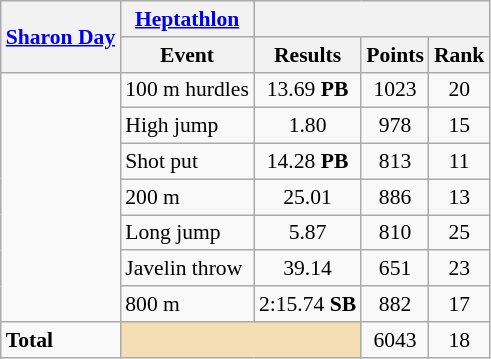<table class=wikitable style="font-size:90%;">
<tr>
<th rowspan="2"><a href='#'>Sharon Day</a></th>
<th><a href='#'>Heptathlon</a></th>
<th colspan="3"></th>
</tr>
<tr>
<th>Event</th>
<th>Results</th>
<th>Points</th>
<th>Rank</th>
</tr>
<tr style="border-top: single;">
<td rowspan="7"></td>
<td>100 m hurdles</td>
<td align=center>13.69 <strong>PB</strong></td>
<td align=center>1023</td>
<td align=center>20</td>
</tr>
<tr>
<td>High jump</td>
<td align=center>1.80</td>
<td align=center>978</td>
<td align=center>15</td>
</tr>
<tr>
<td>Shot put</td>
<td align=center>14.28 <strong>PB</strong></td>
<td align=center>813</td>
<td align=center>11</td>
</tr>
<tr>
<td>200 m</td>
<td align=center>25.01</td>
<td align=center>886</td>
<td align=center>13</td>
</tr>
<tr>
<td>Long jump</td>
<td align=center>5.87</td>
<td align=center>810</td>
<td align=center>25</td>
</tr>
<tr>
<td>Javelin throw</td>
<td align=center>39.14</td>
<td align=center>651</td>
<td align=center>23</td>
</tr>
<tr>
<td>800 m</td>
<td align=center>2:15.74 <strong>SB</strong></td>
<td align=center>882</td>
<td align=center>17</td>
</tr>
<tr style="border-top: single;">
<td><strong>Total</strong></td>
<td colspan="2" style="background:wheat;"></td>
<td align=center>6043</td>
<td align=center>18</td>
</tr>
</table>
